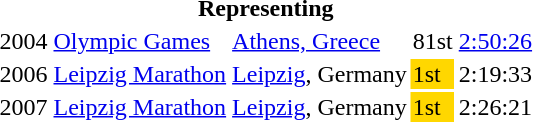<table>
<tr>
<th colspan="5">Representing </th>
</tr>
<tr>
<td>2004</td>
<td><a href='#'>Olympic Games</a></td>
<td><a href='#'>Athens, Greece</a></td>
<td>81st</td>
<td><a href='#'>2:50:26</a></td>
</tr>
<tr>
<td>2006</td>
<td><a href='#'>Leipzig Marathon</a></td>
<td><a href='#'>Leipzig</a>, Germany</td>
<td bgcolor="gold">1st</td>
<td>2:19:33</td>
</tr>
<tr>
<td>2007</td>
<td><a href='#'>Leipzig Marathon</a></td>
<td><a href='#'>Leipzig</a>, Germany</td>
<td bgcolor="gold">1st</td>
<td>2:26:21</td>
</tr>
</table>
